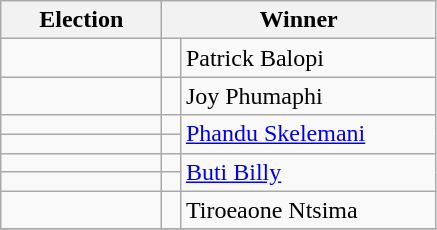<table class=wikitable>
<tr>
<th width=100>Election</th>
<th width=175 colspan=2>Winner</th>
</tr>
<tr>
<td></td>
<td width=5 bgcolor=></td>
<td>Patrick Balopi</td>
</tr>
<tr>
<td></td>
<td width=5 bgcolor=></td>
<td>Joy Phumaphi</td>
</tr>
<tr>
<td></td>
<td width=5 bgcolor=></td>
<td rowspan=2><a href='#'>Phandu Skelemani</a></td>
</tr>
<tr>
<td></td>
<td width=5 bgcolor=></td>
</tr>
<tr>
<td></td>
<td bgcolor=></td>
<td rowspan=2><a href='#'>Buti Billy</a></td>
</tr>
<tr>
<td></td>
<td bgcolor=></td>
</tr>
<tr>
<td></td>
<td width=5 bgcolor=></td>
<td>Tiroeaone Ntsima</td>
</tr>
<tr>
</tr>
</table>
